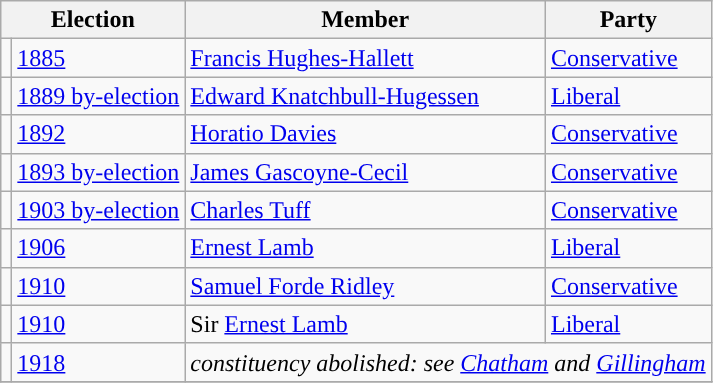<table class="wikitable">
<tr>
<th colspan="2">Election</th>
<th>Member</th>
<th>Party</th>
</tr>
<tr>
<td style="color:inherit;background-color: "></td>
<td><a href='#'>1885</a></td>
<td><a href='#'>Francis Hughes-Hallett</a></td>
<td><a href='#'>Conservative</a></td>
</tr>
<tr>
<td style="color:inherit;background-color: "></td>
<td><a href='#'>1889 by-election</a></td>
<td><a href='#'>Edward Knatchbull-Hugessen</a></td>
<td><a href='#'>Liberal</a></td>
</tr>
<tr>
<td style="color:inherit;background-color: "></td>
<td><a href='#'>1892</a></td>
<td><a href='#'>Horatio Davies</a></td>
<td><a href='#'>Conservative</a></td>
</tr>
<tr>
<td style="color:inherit;background-color: "></td>
<td><a href='#'>1893 by-election</a></td>
<td><a href='#'>James Gascoyne-Cecil</a></td>
<td><a href='#'>Conservative</a></td>
</tr>
<tr>
<td style="color:inherit;background-color: "></td>
<td><a href='#'>1903 by-election</a></td>
<td><a href='#'>Charles Tuff</a></td>
<td><a href='#'>Conservative</a></td>
</tr>
<tr>
<td style="color:inherit;background-color: "></td>
<td><a href='#'>1906</a></td>
<td><a href='#'>Ernest Lamb</a></td>
<td><a href='#'>Liberal</a></td>
</tr>
<tr>
<td style="color:inherit;background-color: "></td>
<td><a href='#'>1910</a></td>
<td><a href='#'>Samuel Forde Ridley</a></td>
<td><a href='#'>Conservative</a></td>
</tr>
<tr>
<td style="color:inherit;background-color: "></td>
<td><a href='#'>1910</a></td>
<td>Sir <a href='#'>Ernest Lamb</a></td>
<td><a href='#'>Liberal</a></td>
</tr>
<tr>
<td></td>
<td><a href='#'>1918</a></td>
<td colspan="2"><em>constituency abolished: see <a href='#'>Chatham</a> and <a href='#'>Gillingham</a></em></td>
</tr>
<tr>
</tr>
</table>
